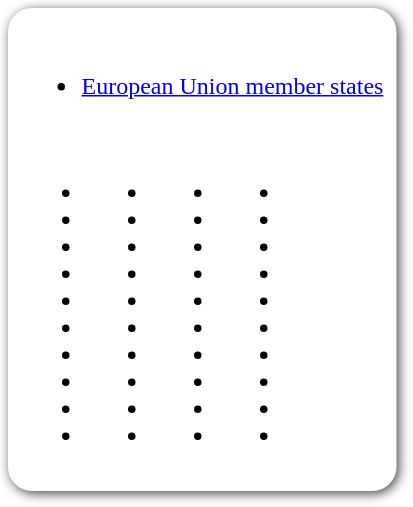<table style=" border-radius:1em; box-shadow: 0.1em 0.1em 0.5em rgba(0,0,0,0.75); background-color: white; border: 1px solid white; padding: 5px;">
<tr style="vertical-align:top;">
<td><br><ul><li> <a href='#'>European Union member states</a></li></ul><table>
<tr>
<td><br><ul><li></li><li></li><li></li><li></li><li></li><li></li><li></li><li></li><li></li><li></li></ul></td>
<td valign="top"><br><ul><li></li><li></li><li></li><li></li><li></li><li></li><li></li><li></li><li></li><li></li></ul></td>
<td valign="top"><br><ul><li></li><li></li><li></li><li></li><li></li><li></li><li></li><li></li><li></li><li></li></ul></td>
<td valign="top"><br><ul><li></li><li></li><li></li><li></li><li></li><li></li><li></li><li></li><li></li><li></li></ul></td>
<td></td>
</tr>
</table>
</td>
</tr>
</table>
